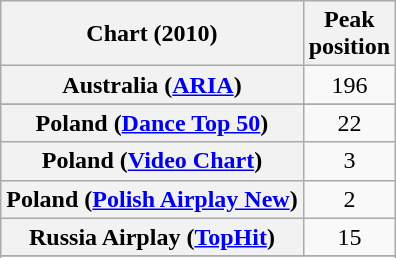<table class="wikitable sortable plainrowheaders" style="text-align:center">
<tr>
<th scope="col">Chart (2010)</th>
<th scope="col">Peak<br>position</th>
</tr>
<tr>
<th scope="row">Australia (<a href='#'>ARIA</a>)</th>
<td style="text-align:center;">196</td>
</tr>
<tr>
</tr>
<tr>
</tr>
<tr>
</tr>
<tr>
</tr>
<tr>
</tr>
<tr>
<th scope="row">Poland (<a href='#'>Dance Top 50</a>)</th>
<td style="text-align:center;">22</td>
</tr>
<tr>
<th scope="row">Poland (<a href='#'>Video Chart</a>)</th>
<td align=center>3</td>
</tr>
<tr>
<th scope="row">Poland (<a href='#'>Polish Airplay New</a>)</th>
<td align="center">2</td>
</tr>
<tr>
<th scope="row">Russia Airplay (<a href='#'>TopHit</a>)</th>
<td>15</td>
</tr>
<tr>
</tr>
<tr>
</tr>
<tr>
</tr>
<tr>
</tr>
<tr>
</tr>
<tr>
</tr>
</table>
